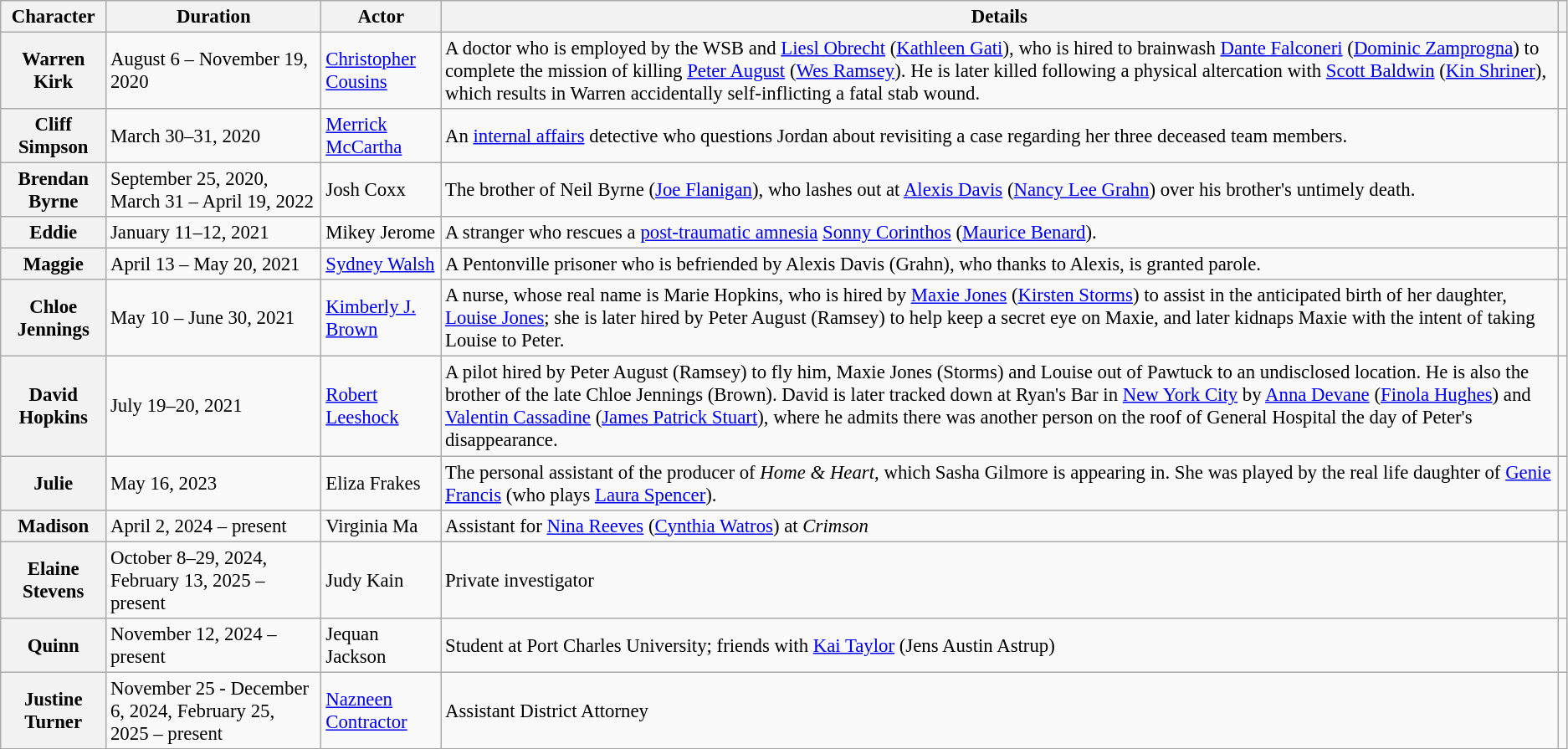<table class="wikitable plainrowheaders" style="font-size:95%">
<tr>
<th scope="col">Character</th>
<th scope="col">Duration</th>
<th scope="col">Actor</th>
<th scope="col">Details</th>
<th scope="col"></th>
</tr>
<tr>
<th scope="row">Warren Kirk</th>
<td>August 6 – November 19, 2020</td>
<td><a href='#'>Christopher Cousins</a></td>
<td>A doctor who is employed by the WSB and <a href='#'>Liesl Obrecht</a> (<a href='#'>Kathleen Gati</a>), who is hired to brainwash <a href='#'>Dante Falconeri</a> (<a href='#'>Dominic Zamprogna</a>) to complete the mission of killing <a href='#'>Peter August</a> (<a href='#'>Wes Ramsey</a>). He is later killed following a physical altercation with <a href='#'>Scott Baldwin</a> (<a href='#'>Kin Shriner</a>), which results in Warren accidentally self-inflicting a fatal stab wound.</td>
<td style="text-align: center;"></td>
</tr>
<tr>
<th scope="row">Cliff Simpson</th>
<td>March 30–31, 2020</td>
<td><a href='#'>Merrick McCartha</a></td>
<td>An <a href='#'>internal affairs</a> detective who questions Jordan about revisiting a case regarding her three deceased team members.</td>
<td style="text-align: center;"></td>
</tr>
<tr>
<th scope="row">Brendan Byrne</th>
<td>September 25, 2020, March 31 – April 19, 2022</td>
<td>Josh Coxx</td>
<td>The brother of Neil Byrne (<a href='#'>Joe Flanigan</a>), who lashes out at <a href='#'>Alexis Davis</a> (<a href='#'>Nancy Lee Grahn</a>) over his brother's untimely death.</td>
<td style="text-align: center;"></td>
</tr>
<tr>
<th scope="row">Eddie</th>
<td>January 11–12, 2021</td>
<td>Mikey Jerome</td>
<td>A stranger who rescues a <a href='#'>post-traumatic amnesia</a> <a href='#'>Sonny Corinthos</a> (<a href='#'>Maurice Benard</a>).</td>
<td style="text-align: center;"></td>
</tr>
<tr>
<th scope="row">Maggie</th>
<td>April 13 – May 20, 2021</td>
<td><a href='#'>Sydney Walsh</a></td>
<td>A Pentonville prisoner who is befriended by Alexis Davis (Grahn), who thanks to Alexis, is granted parole.</td>
<td style="text-align: center;"></td>
</tr>
<tr>
<th scope="row">Chloe Jennings</th>
<td>May 10 – June 30, 2021</td>
<td><a href='#'>Kimberly J. Brown</a></td>
<td>A nurse, whose real name is Marie Hopkins, who is hired by <a href='#'>Maxie Jones</a> (<a href='#'>Kirsten Storms</a>) to assist in the anticipated birth of her daughter, <a href='#'>Louise Jones</a>; she is later hired by Peter August (Ramsey) to help keep a secret eye on Maxie, and later kidnaps Maxie with the intent of taking Louise to Peter.</td>
<td style="text-align: center;"></td>
</tr>
<tr>
<th scope="row">David Hopkins</th>
<td>July 19–20, 2021</td>
<td><a href='#'>Robert Leeshock</a></td>
<td>A pilot hired by Peter August (Ramsey) to fly him, Maxie Jones (Storms) and Louise out of Pawtuck to an undisclosed location. He is also the brother of the late Chloe Jennings (Brown). David is later tracked down at Ryan's Bar in <a href='#'>New York City</a> by <a href='#'>Anna Devane</a> (<a href='#'>Finola Hughes</a>) and <a href='#'>Valentin Cassadine</a> (<a href='#'>James Patrick Stuart</a>), where he admits there was another person on the roof of General Hospital the day of Peter's disappearance.</td>
<td style="text-align: center;"></td>
</tr>
<tr>
<th scope="row">Julie</th>
<td>May 16, 2023</td>
<td>Eliza Frakes</td>
<td>The personal assistant of the producer of <em>Home & Heart</em>, which Sasha Gilmore is appearing in. She was played by the real life daughter of <a href='#'>Genie Francis</a> (who plays <a href='#'>Laura Spencer</a>).</td>
<td style="text-align: center;"></td>
</tr>
<tr>
<th scope="row">Madison</th>
<td>April 2, 2024 – present</td>
<td>Virginia Ma</td>
<td>Assistant for <a href='#'>Nina Reeves</a> (<a href='#'>Cynthia Watros</a>) at <em>Crimson</em></td>
<td style="text-align: center;"></td>
</tr>
<tr>
<th scope="row">Elaine Stevens</th>
<td>October 8–29, 2024, February 13, 2025 – present</td>
<td>Judy Kain</td>
<td>Private investigator</td>
<td style="text-align: center;"></td>
</tr>
<tr>
<th scope="row">Quinn</th>
<td>November 12, 2024 – present</td>
<td>Jequan Jackson</td>
<td>Student at Port Charles University; friends with <a href='#'>Kai Taylor</a> (Jens Austin Astrup)</td>
<td style="text-align: center;"></td>
</tr>
<tr>
<th scope="row">Justine Turner</th>
<td>November 25 - December 6, 2024, February 25, 2025 – present</td>
<td><a href='#'>Nazneen Contractor</a></td>
<td>Assistant District Attorney</td>
<td style="text-align: center;"></td>
</tr>
</table>
